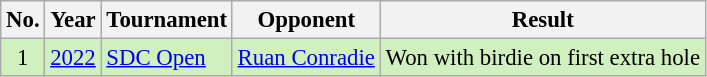<table class="wikitable" style="font-size:95%;">
<tr>
<th>No.</th>
<th>Year</th>
<th>Tournament</th>
<th>Opponent</th>
<th>Result</th>
</tr>
<tr style="background:#D0F0C0;">
<td align=center>1</td>
<td><a href='#'>2022</a></td>
<td><a href='#'>SDC Open</a></td>
<td> <a href='#'>Ruan Conradie</a></td>
<td>Won with birdie on first extra hole</td>
</tr>
</table>
